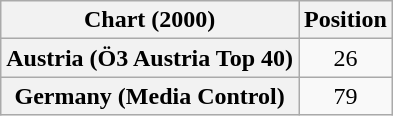<table class="wikitable plainrowheaders" style="text-align:center">
<tr>
<th>Chart (2000)</th>
<th>Position</th>
</tr>
<tr>
<th scope="row">Austria (Ö3 Austria Top 40)</th>
<td>26</td>
</tr>
<tr>
<th scope="row">Germany (Media Control)</th>
<td>79</td>
</tr>
</table>
